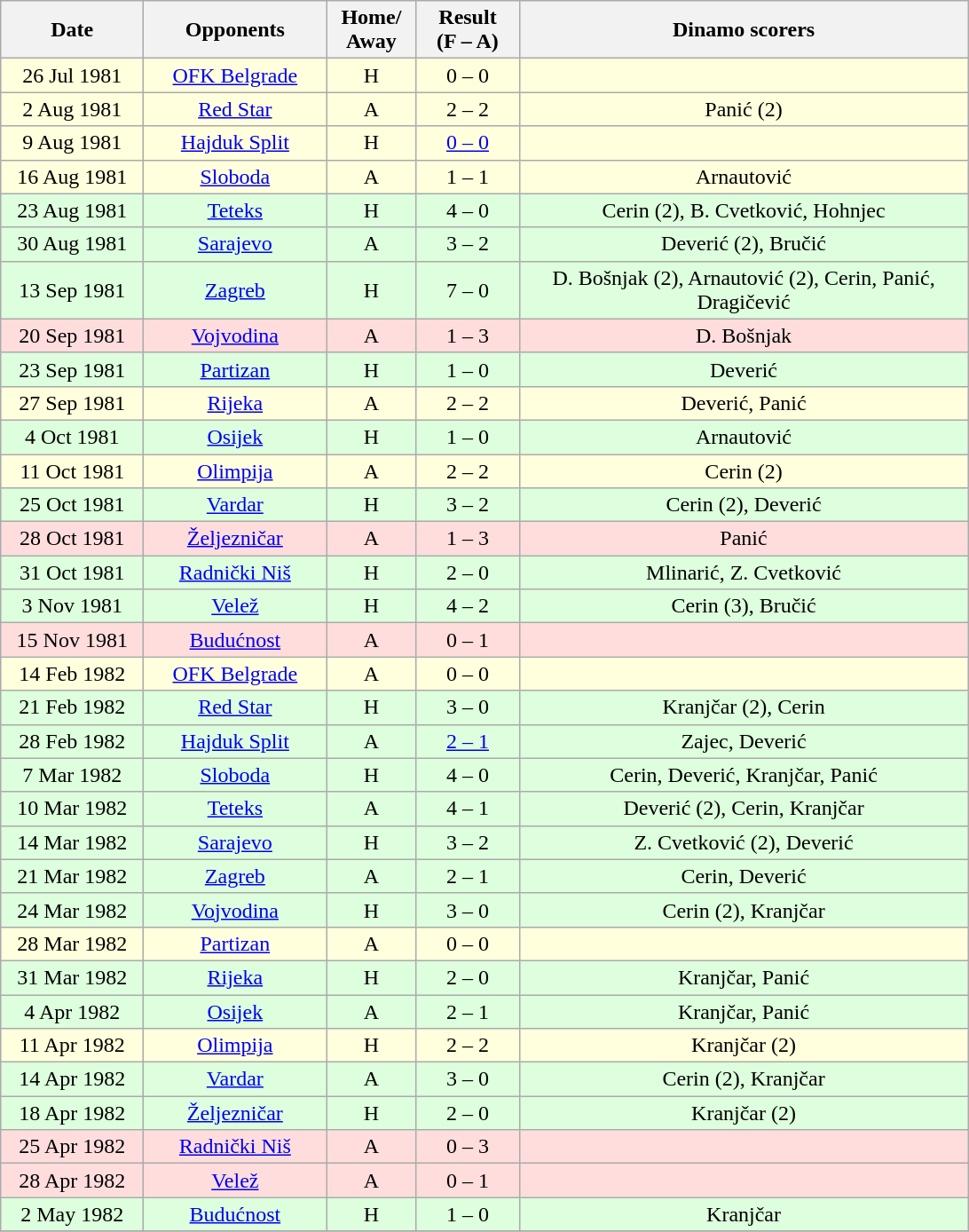<table class="wikitable" style="text-align:center">
<tr>
<th width="100">Date</th>
<th width="130">Opponents</th>
<th width="60">Home/<br>Away</th>
<th width="70">Result<br> (F – A)</th>
<th width="330">Dinamo scorers</th>
</tr>
<tr bgcolor="#ffffdd">
<td>26 Jul 1981</td>
<td><a href='#'>OFK Belgrade</a></td>
<td>H</td>
<td>0 – 0</td>
<td align=left></td>
</tr>
<tr bgcolor="#ffffdd">
<td>2 Aug 1981</td>
<td><a href='#'>Red Star</a></td>
<td>A</td>
<td>2 – 2</td>
<td>Panić (2)</td>
</tr>
<tr bgcolor="#ffffdd">
<td>9 Aug 1981</td>
<td><a href='#'>Hajduk Split</a></td>
<td>H</td>
<td><a href='#'>0 – 0</a></td>
<td align=left></td>
</tr>
<tr bgcolor="#ffffdd">
<td>16 Aug 1981</td>
<td><a href='#'>Sloboda</a></td>
<td>A</td>
<td>1 – 1</td>
<td>Arnautović</td>
</tr>
<tr bgcolor="#ddffdd">
<td>23 Aug 1981</td>
<td><a href='#'>Teteks</a></td>
<td>H</td>
<td>4 – 0</td>
<td>Cerin (2), B. Cvetković, Hohnjec</td>
</tr>
<tr bgcolor="#ddffdd">
<td>30 Aug 1981</td>
<td><a href='#'>Sarajevo</a></td>
<td>A</td>
<td>3 – 2</td>
<td>Deverić (2), Bručić</td>
</tr>
<tr bgcolor="#ddffdd">
<td>13 Sep 1981</td>
<td><a href='#'>Zagreb</a></td>
<td>H</td>
<td>7 – 0</td>
<td>D. Bošnjak (2), Arnautović (2), Cerin, Panić, Dragičević</td>
</tr>
<tr bgcolor="#ffdddd">
<td>20 Sep 1981</td>
<td><a href='#'>Vojvodina</a></td>
<td>A</td>
<td>1 – 3</td>
<td>D. Bošnjak</td>
</tr>
<tr bgcolor="#ddffdd">
<td>23 Sep 1981</td>
<td><a href='#'>Partizan</a></td>
<td>H</td>
<td>1 – 0</td>
<td>Deverić</td>
</tr>
<tr bgcolor="#ffffdd">
<td>27 Sep 1981</td>
<td><a href='#'>Rijeka</a></td>
<td>A</td>
<td>2 – 2</td>
<td>Deverić, Panić</td>
</tr>
<tr bgcolor="#ddffdd">
<td>4 Oct 1981</td>
<td><a href='#'>Osijek</a></td>
<td>H</td>
<td>1 – 0</td>
<td>Arnautović</td>
</tr>
<tr bgcolor="#ffffdd">
<td>11 Oct 1981</td>
<td><a href='#'>Olimpija</a></td>
<td>A</td>
<td>2 – 2</td>
<td>Cerin (2)</td>
</tr>
<tr bgcolor="#ddffdd">
<td>25 Oct 1981</td>
<td><a href='#'>Vardar</a></td>
<td>H</td>
<td>3 – 2</td>
<td>Cerin (2), Deverić</td>
</tr>
<tr bgcolor="#ffdddd">
<td>28 Oct 1981</td>
<td><a href='#'>Željezničar</a></td>
<td>A</td>
<td>1 – 3</td>
<td>Panić</td>
</tr>
<tr bgcolor="#ddffdd">
<td>31 Oct 1981</td>
<td><a href='#'>Radnički Niš</a></td>
<td>H</td>
<td>2 – 0</td>
<td>Mlinarić, Z. Cvetković</td>
</tr>
<tr bgcolor="#ddffdd">
<td>3 Nov 1981</td>
<td><a href='#'>Velež</a></td>
<td>H</td>
<td>4 – 2</td>
<td>Cerin (3), Bručić</td>
</tr>
<tr bgcolor="#ffdddd">
<td>15 Nov 1981</td>
<td><a href='#'>Budućnost</a></td>
<td>A</td>
<td>0 – 1</td>
<td align=left></td>
</tr>
<tr bgcolor="#ffffdd">
<td>14 Feb 1982</td>
<td><a href='#'>OFK Belgrade</a></td>
<td>A</td>
<td>0 – 0</td>
<td align=left></td>
</tr>
<tr bgcolor="#ddffdd">
<td>21 Feb 1982</td>
<td><a href='#'>Red Star</a></td>
<td>H</td>
<td>3 – 0</td>
<td>Kranjčar (2), Cerin</td>
</tr>
<tr bgcolor="#ddffdd">
<td>28 Feb 1982</td>
<td><a href='#'>Hajduk Split</a></td>
<td>A</td>
<td><a href='#'>2 – 1</a></td>
<td>Zajec, Deverić</td>
</tr>
<tr bgcolor="#ddffdd">
<td>7 Mar 1982</td>
<td><a href='#'>Sloboda</a></td>
<td>H</td>
<td>4 – 0</td>
<td>Cerin, Deverić, Kranjčar, Panić</td>
</tr>
<tr bgcolor="#ddffdd">
<td>10 Mar 1982</td>
<td><a href='#'>Teteks</a></td>
<td>A</td>
<td>4 – 1</td>
<td>Deverić (2), Cerin, Kranjčar</td>
</tr>
<tr bgcolor="#ddffdd">
<td>14 Mar 1982</td>
<td><a href='#'>Sarajevo</a></td>
<td>H</td>
<td>3 – 2</td>
<td>Z. Cvetković (2), Deverić</td>
</tr>
<tr bgcolor="#ddffdd">
<td>21 Mar 1982</td>
<td><a href='#'>Zagreb</a></td>
<td>A</td>
<td>2 – 1</td>
<td>Cerin, Deverić</td>
</tr>
<tr bgcolor="#ddffdd">
<td>24 Mar 1982</td>
<td><a href='#'>Vojvodina</a></td>
<td>H</td>
<td>3 – 0</td>
<td>Cerin (2), Kranjčar</td>
</tr>
<tr bgcolor="#ffffdd">
<td>28 Mar 1982</td>
<td><a href='#'>Partizan</a></td>
<td>A</td>
<td>0 – 0</td>
<td align=left></td>
</tr>
<tr bgcolor="#ddffdd">
<td>31 Mar 1982</td>
<td><a href='#'>Rijeka</a></td>
<td>H</td>
<td>2 – 0</td>
<td>Kranjčar, Panić</td>
</tr>
<tr bgcolor="#ddffdd">
<td>4 Apr 1982</td>
<td><a href='#'>Osijek</a></td>
<td>A</td>
<td>2 – 1</td>
<td>Kranjčar, Panić</td>
</tr>
<tr bgcolor="#ffffdd">
<td>11 Apr 1982</td>
<td><a href='#'>Olimpija</a></td>
<td>H</td>
<td>2 – 2</td>
<td>Kranjčar (2)</td>
</tr>
<tr bgcolor="#ddffdd">
<td>14 Apr 1982</td>
<td><a href='#'>Vardar</a></td>
<td>A</td>
<td>3 – 0</td>
<td>Cerin (2), Kranjčar</td>
</tr>
<tr bgcolor="#ddffdd">
<td>18 Apr 1982</td>
<td><a href='#'>Željezničar</a></td>
<td>H</td>
<td>2 – 0</td>
<td>Kranjčar (2)</td>
</tr>
<tr bgcolor="#ffdddd">
<td>25 Apr 1982</td>
<td><a href='#'>Radnički Niš</a></td>
<td>A</td>
<td>0 – 3</td>
<td align=left></td>
</tr>
<tr bgcolor="#ffdddd">
<td>28 Apr 1982</td>
<td><a href='#'>Velež</a></td>
<td>A</td>
<td>0 – 1</td>
<td align=left></td>
</tr>
<tr bgcolor="#ddffdd">
<td>2 May 1982</td>
<td><a href='#'>Budućnost</a></td>
<td>H</td>
<td>1 – 0</td>
<td>Kranjčar</td>
</tr>
<tr>
</tr>
</table>
